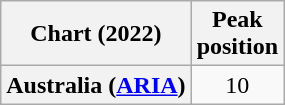<table class="wikitable plainrowheaders" style="text-align:center">
<tr>
<th scope="col">Chart (2022)</th>
<th scope="col">Peak<br>position</th>
</tr>
<tr>
<th scope="row">Australia (<a href='#'>ARIA</a>)</th>
<td>10</td>
</tr>
</table>
